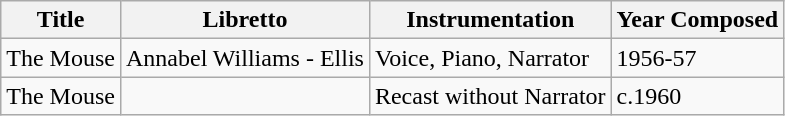<table class="wikitable">
<tr>
<th>Title</th>
<th>Libretto</th>
<th>Instrumentation</th>
<th>Year Composed</th>
</tr>
<tr>
<td>The Mouse</td>
<td>Annabel Williams - Ellis</td>
<td>Voice, Piano, Narrator</td>
<td>1956-57</td>
</tr>
<tr>
<td>The Mouse</td>
<td></td>
<td>Recast without Narrator</td>
<td>c.1960</td>
</tr>
</table>
